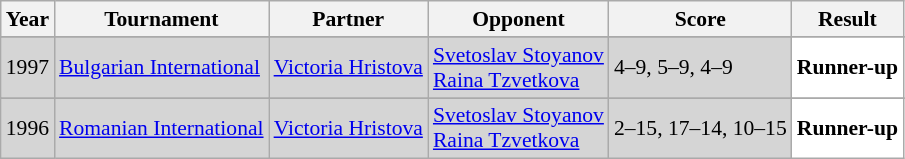<table class="sortable wikitable" style="font-size: 90%;">
<tr>
<th>Year</th>
<th>Tournament</th>
<th>Partner</th>
<th>Opponent</th>
<th>Score</th>
<th>Result</th>
</tr>
<tr>
</tr>
<tr style="background:#D5D5D5">
<td align="center">1997</td>
<td align="left"><a href='#'>Bulgarian International</a></td>
<td align="left"> <a href='#'>Victoria Hristova</a></td>
<td align="left"> <a href='#'>Svetoslav Stoyanov</a><br> <a href='#'>Raina Tzvetkova</a></td>
<td align="left">4–9, 5–9, 4–9</td>
<td style="text-align:left; background:white"> <strong>Runner-up</strong></td>
</tr>
<tr>
</tr>
<tr style="background:#D5D5D5">
<td align="center">1996</td>
<td align="left"><a href='#'>Romanian International</a></td>
<td align="left"> <a href='#'>Victoria Hristova</a></td>
<td align="left"> <a href='#'>Svetoslav Stoyanov</a><br> <a href='#'>Raina Tzvetkova</a></td>
<td align="left">2–15, 17–14, 10–15</td>
<td style="text-align:left; background:white"> <strong>Runner-up</strong></td>
</tr>
</table>
